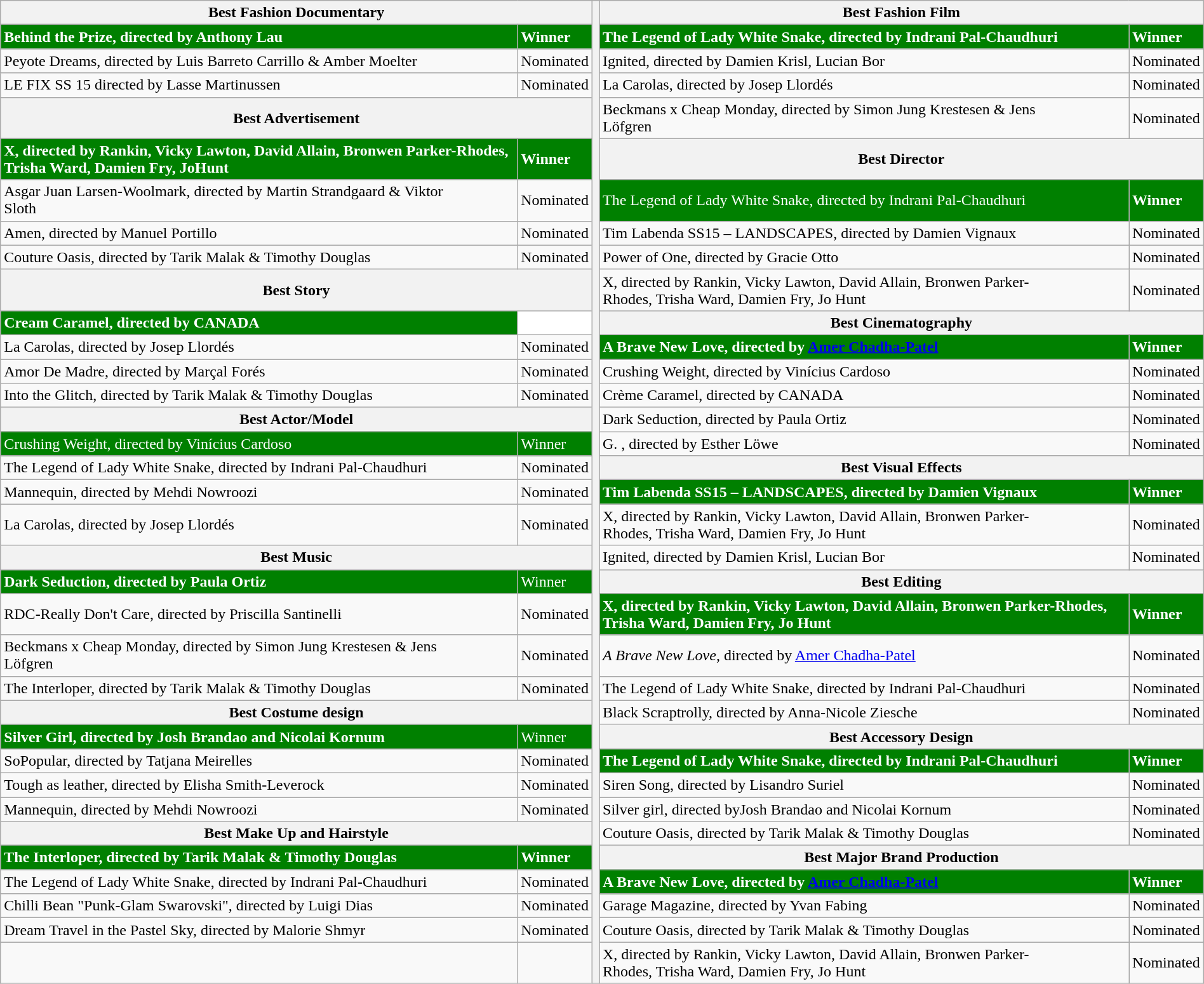<table class="wikitable" style="width: 100%">
<tr>
<th colspan="2"><strong>Best Fashion Documentary</strong></th>
<th rowspan="35"></th>
<th colspan="2">Best Fashion Film</th>
</tr>
<tr>
<td style="background: green;color: white;"><strong>Behind the Prize, directed by Anthony Lau</strong></td>
<td style="background: green;color: white;"><strong>Winner</strong></td>
<td style="background: green;color: white;"><strong>The Legend of Lady White Snake, directed by Indrani Pal-Chaudhuri</strong></td>
<td style="background: green;color: white;"><strong>Winner</strong></td>
</tr>
<tr>
<td>Peyote Dreams, directed by Luis Barreto Carrillo & Amber Moelter</td>
<td>Nominated</td>
<td>Ignited, directed by Damien Krisl, Lucian Bor</td>
<td>Nominated</td>
</tr>
<tr>
<td>LE FIX SS 15 directed by Lasse Martinussen</td>
<td>Nominated</td>
<td>La Carolas, directed by Josep Llordés</td>
<td>Nominated</td>
</tr>
<tr>
<th colspan="2">Best Advertisement</th>
<td>Beckmans x Cheap Monday, directed by Simon Jung Krestesen & Jens<br>Löfgren</td>
<td>Nominated</td>
</tr>
<tr>
<td style="background: green;color: white;"><strong>X, directed by Rankin, Vicky Lawton, David Allain, Bronwen Parker-Rhodes, Trisha Ward, Damien Fry, JoHunt</strong></td>
<td style="background: green;color: white;"><strong>Winner</strong></td>
<th colspan="2">Best Director</th>
</tr>
<tr>
<td>Asgar Juan Larsen-Woolmark, directed by Martin Strandgaard & Viktor<br>Sloth</td>
<td>Nominated</td>
<td style="background: green;color: white;">The Legend of Lady White Snake, directed by Indrani Pal-Chaudhuri</td>
<td style="background: green;color: white;"><strong>Winner</strong></td>
</tr>
<tr>
<td>Amen, directed by Manuel Portillo</td>
<td>Nominated</td>
<td>Tim Labenda SS15 – LANDSCAPES, directed by Damien Vignaux</td>
<td>Nominated</td>
</tr>
<tr>
<td>Couture Oasis, directed by Tarik Malak & Timothy Douglas</td>
<td>Nominated</td>
<td>Power of One, directed by Gracie Otto</td>
<td>Nominated</td>
</tr>
<tr>
<th colspan="2">Best Story</th>
<td>X, directed by Rankin, Vicky Lawton, David Allain, Bronwen Parker-<br>Rhodes, Trisha Ward, Damien Fry, Jo Hunt</td>
<td>Nominated</td>
</tr>
<tr>
<td style="background: green;color: white;"><strong>Cream Caramel, directed by CANADA</strong></td>
<td style="background: white;color: white;"><strong>Winner</strong></td>
<th colspan="2">Best Cinematography</th>
</tr>
<tr>
<td>La Carolas, directed by Josep Llordés</td>
<td>Nominated</td>
<td style="background: green;color: white;"><strong>A Brave New Love, directed by <a href='#'>Amer Chadha-Patel</a></strong></td>
<td style="background: green;color: white;"><strong>Winner</strong></td>
</tr>
<tr>
<td>Amor De Madre, directed by Marçal Forés</td>
<td>Nominated</td>
<td>Crushing Weight, directed by Vinícius Cardoso</td>
<td>Nominated</td>
</tr>
<tr>
<td>Into the Glitch, directed by  Tarik Malak & Timothy Douglas</td>
<td>Nominated</td>
<td>Crème Caramel, directed by CANADA</td>
<td>Nominated</td>
</tr>
<tr>
<th colspan="2">Best Actor/Model</th>
<td>Dark Seduction, directed by Paula Ortiz</td>
<td>Nominated</td>
</tr>
<tr>
<td style="background: green;color: white;">Crushing Weight, directed by Vinícius Cardoso</td>
<td style="background: green;color: white;">Winner</td>
<td>G. , directed by Esther Löwe</td>
<td>Nominated</td>
</tr>
<tr>
<td>The Legend of Lady White Snake, directed by Indrani Pal-Chaudhuri</td>
<td>Nominated</td>
<th colspan="2">Best Visual Effects</th>
</tr>
<tr>
<td>Mannequin, directed by Mehdi Nowroozi</td>
<td>Nominated</td>
<td style="background: green;color: white;"><strong>Tim Labenda SS15 – LANDSCAPES, directed by Damien Vignaux</strong></td>
<td style="background: green;color: white;"><strong>Winner</strong></td>
</tr>
<tr>
<td>La Carolas, directed by Josep Llordés</td>
<td>Nominated</td>
<td>X, directed by Rankin, Vicky Lawton, David Allain, Bronwen Parker-<br>Rhodes, Trisha Ward, Damien Fry, Jo Hunt</td>
<td>Nominated</td>
</tr>
<tr>
<th colspan="2">Best Music</th>
<td>Ignited, directed by Damien Krisl, Lucian Bor</td>
<td>Nominated</td>
</tr>
<tr>
<td style="background: green;color: white;"><strong>Dark Seduction, directed by Paula Ortiz</strong></td>
<td style="background: green;color: white;">Winner</td>
<th colspan="2">Best Editing</th>
</tr>
<tr>
<td>RDC-Really Don't Care, directed by Priscilla Santinelli</td>
<td>Nominated</td>
<td style="background: green;color: white;"><strong>X, directed by Rankin, Vicky Lawton, David Allain, Bronwen Parker-Rhodes, Trisha Ward, Damien Fry, Jo Hunt</strong></td>
<td style="background: green;color: white;"><strong>Winner</strong></td>
</tr>
<tr>
<td>Beckmans x Cheap Monday, directed by Simon Jung Krestesen & Jens<br>Löfgren</td>
<td>Nominated</td>
<td><em>A Brave New Love</em>, directed by <a href='#'>Amer Chadha-Patel</a></td>
<td>Nominated</td>
</tr>
<tr>
<td>The Interloper, directed by Tarik Malak & Timothy Douglas</td>
<td>Nominated</td>
<td>The Legend of Lady White Snake, directed by Indrani Pal-Chaudhuri</td>
<td>Nominated</td>
</tr>
<tr>
<th colspan="2">Best Costume design</th>
<td>Black Scraptrolly, directed by Anna-Nicole Ziesche</td>
<td>Nominated</td>
</tr>
<tr>
<td style="background: green;color: white;"><strong>Silver Girl, directed by Josh Brandao and Nicolai Kornum</strong></td>
<td style="background: green;color: white;">Winner</td>
<th colspan="2">Best Accessory Design</th>
</tr>
<tr>
<td>SoPopular, directed by Tatjana Meirelles</td>
<td>Nominated</td>
<td style="background: green;color: white;"><strong>The Legend of Lady White Snake, directed by Indrani Pal-Chaudhuri</strong></td>
<td style="background: green;color: white;"><strong>Winner</strong></td>
</tr>
<tr>
<td>Tough as leather, directed by Elisha Smith-Leverock</td>
<td>Nominated</td>
<td>Siren Song, directed by Lisandro Suriel</td>
<td>Nominated</td>
</tr>
<tr>
<td>Mannequin, directed by Mehdi Nowroozi</td>
<td>Nominated</td>
<td>Silver girl, directed byJosh Brandao and Nicolai Kornum</td>
<td>Nominated</td>
</tr>
<tr>
<th colspan="2">Best Make Up and Hairstyle</th>
<td>Couture Oasis, directed by Tarik Malak & Timothy Douglas</td>
<td>Nominated</td>
</tr>
<tr>
<td style="background: green;color: white;"><strong>The Interloper, directed by Tarik Malak & Timothy Douglas</strong></td>
<td style="background: green;color: white;"><strong>Winner</strong></td>
<th colspan="2">Best Major Brand Production</th>
</tr>
<tr>
<td>The Legend of Lady White Snake, directed by Indrani Pal-Chaudhuri</td>
<td>Nominated</td>
<td style="background: green;color: white;"><strong>A Brave New Love, directed by <a href='#'>Amer Chadha-Patel</a></strong></td>
<td style="background: green;color: white;"><strong>Winner</strong></td>
</tr>
<tr>
<td>Chilli Bean "Punk-Glam Swarovski", directed by Luigi Dias</td>
<td>Nominated</td>
<td>Garage Magazine, directed by Yvan Fabing</td>
<td>Nominated</td>
</tr>
<tr>
<td>Dream Travel in the Pastel Sky, directed by Malorie Shmyr</td>
<td>Nominated</td>
<td>Couture Oasis, directed by Tarik Malak & Timothy Douglas</td>
<td>Nominated</td>
</tr>
<tr>
<td></td>
<td></td>
<td>X, directed by Rankin, Vicky Lawton, David Allain, Bronwen Parker-<br>Rhodes, Trisha Ward, Damien Fry, Jo Hunt</td>
<td>Nominated</td>
</tr>
</table>
